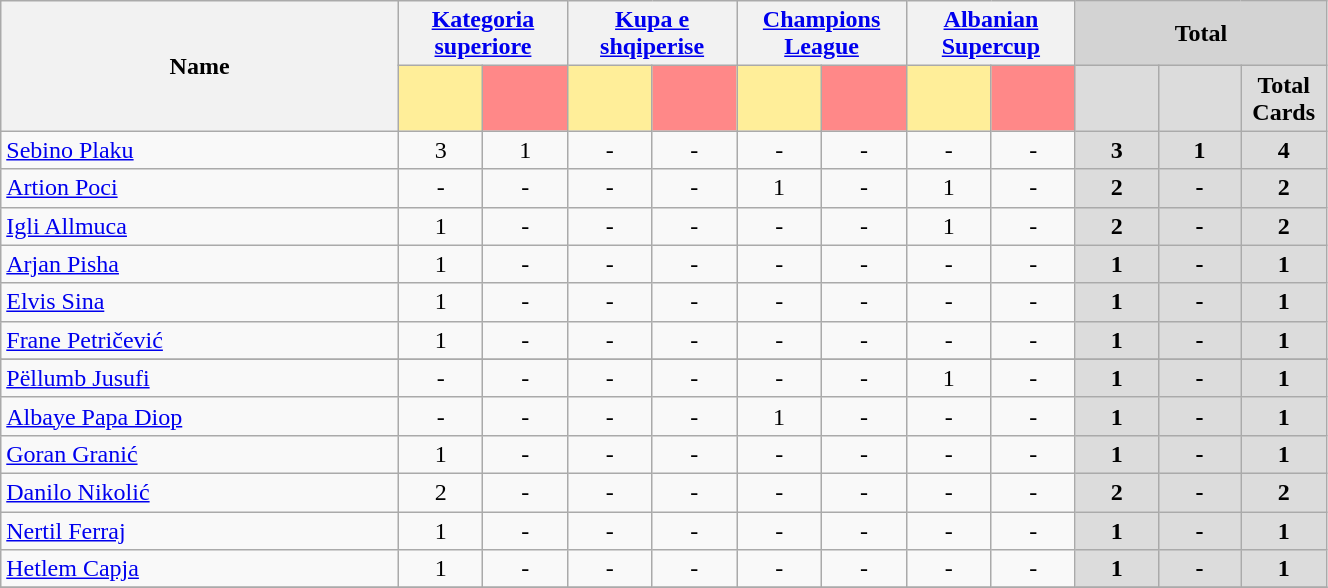<table class="wikitable" style="text-align: center;" width=70%>
<tr>
<th width=30% rowspan="2">Name</th>
<th colspan="2" width="100px"><a href='#'>Kategoria superiore</a></th>
<th colspan="2" width="100px"><a href='#'>Kupa e shqiperise</a></th>
<th colspan="2" width="100px"><a href='#'>Champions League</a></th>
<th colspan="2" width="100px"><a href='#'>Albanian Supercup</a></th>
<th colspan="3" style="background: #D3D3D3">Total</th>
</tr>
<tr>
<th width="50px" style="background: #FFEE99"></th>
<th width="50px" style="background: #FF8888"></th>
<th width="50px" style="background: #FFEE99"></th>
<th width="50px" style="background: #FF8888"></th>
<th width="50px" style="background: #FFEE99"></th>
<th width="50px" style="background: #FF8888"></th>
<th width="50px" style="background: #FFEE99"></th>
<th width="50px" style="background: #FF8888"></th>
<th width="50px" style="background: #DCDCDC"></th>
<th width="50px" style="background: #DCDCDC"></th>
<th width="50px" style="background: #DCDCDC">Total Cards</th>
</tr>
<tr>
<td style="text-align:left;"> <a href='#'>Sebino Plaku</a></td>
<td>3 </td>
<td>1 </td>
<td>- </td>
<td>-</td>
<td>- </td>
<td>-</td>
<td>- </td>
<td>-</td>
<th style="background: #DCDCDC"><strong>3</strong> </th>
<th style="background: #DCDCDC"><strong>1</strong> </th>
<th style="background: #DCDCDC"><strong>4</strong> </th>
</tr>
<tr>
<td style="text-align:left;"> <a href='#'>Artion Poci</a></td>
<td>- </td>
<td>-</td>
<td>- </td>
<td>-</td>
<td>1 </td>
<td>-</td>
<td>1 </td>
<td>-</td>
<th style="background: #DCDCDC"><strong>2</strong> </th>
<th style="background: #DCDCDC"><strong>-</strong> </th>
<th style="background: #DCDCDC"><strong>2</strong> </th>
</tr>
<tr>
<td style="text-align:left;"> <a href='#'>Igli Allmuca</a></td>
<td>1 </td>
<td>-</td>
<td>- </td>
<td>-</td>
<td>- </td>
<td>-</td>
<td>1 </td>
<td>-</td>
<th style="background: #DCDCDC"><strong>2</strong> </th>
<th style="background: #DCDCDC"><strong>-</strong> </th>
<th style="background: #DCDCDC"><strong>2</strong> </th>
</tr>
<tr>
<td style="text-align:left;"> <a href='#'>Arjan Pisha</a></td>
<td>1 </td>
<td>-</td>
<td>- </td>
<td>-</td>
<td>- </td>
<td>-</td>
<td>- </td>
<td>-</td>
<th style="background: #DCDCDC"><strong>1</strong> </th>
<th style="background: #DCDCDC"><strong>-</strong> </th>
<th style="background: #DCDCDC"><strong>1</strong> </th>
</tr>
<tr>
<td style="text-align:left;"> <a href='#'>Elvis Sina</a></td>
<td>1 </td>
<td>-</td>
<td>- </td>
<td>-</td>
<td>- </td>
<td>-</td>
<td>- </td>
<td>-</td>
<th style="background: #DCDCDC"><strong>1</strong> </th>
<th style="background: #DCDCDC"><strong>-</strong> </th>
<th style="background: #DCDCDC"><strong>1</strong> </th>
</tr>
<tr>
<td style="text-align:left;"> <a href='#'>Frane Petričević</a></td>
<td>1 </td>
<td>-</td>
<td>- </td>
<td>-</td>
<td>- </td>
<td>-</td>
<td>- </td>
<td>-</td>
<th style="background: #DCDCDC"><strong>1</strong> </th>
<th style="background: #DCDCDC"><strong>-</strong> </th>
<th style="background: #DCDCDC"><strong>1</strong> </th>
</tr>
<tr>
</tr>
<tr>
<td style="text-align:left;"> <a href='#'>Pëllumb Jusufi</a></td>
<td>- </td>
<td>-</td>
<td>- </td>
<td>-</td>
<td>- </td>
<td>-</td>
<td>1 </td>
<td>-</td>
<th style="background: #DCDCDC"><strong>1</strong> </th>
<th style="background: #DCDCDC"><strong>-</strong> </th>
<th style="background: #DCDCDC"><strong>1</strong> </th>
</tr>
<tr>
<td style="text-align:left;"> <a href='#'>Albaye Papa Diop</a></td>
<td>- </td>
<td>-</td>
<td>- </td>
<td>-</td>
<td>1 </td>
<td>-</td>
<td>- </td>
<td>-</td>
<th style="background: #DCDCDC"><strong>1</strong> </th>
<th style="background: #DCDCDC"><strong>-</strong> </th>
<th style="background: #DCDCDC"><strong>1</strong> </th>
</tr>
<tr>
<td style="text-align:left;"> <a href='#'>Goran Granić</a></td>
<td>1 </td>
<td>-</td>
<td>- </td>
<td>-</td>
<td>- </td>
<td>-</td>
<td>- </td>
<td>-</td>
<th style="background: #DCDCDC"><strong>1</strong> </th>
<th style="background: #DCDCDC"><strong>-</strong> </th>
<th style="background: #DCDCDC"><strong>1</strong> </th>
</tr>
<tr>
<td style="text-align:left;"> <a href='#'>Danilo Nikolić</a></td>
<td>2 </td>
<td>-</td>
<td>- </td>
<td>-</td>
<td>- </td>
<td>-</td>
<td>- </td>
<td>-</td>
<th style="background: #DCDCDC"><strong>2</strong> </th>
<th style="background: #DCDCDC"><strong>-</strong> </th>
<th style="background: #DCDCDC"><strong>2</strong> </th>
</tr>
<tr>
<td style="text-align:left;"> <a href='#'>Nertil Ferraj</a></td>
<td>1 </td>
<td>-</td>
<td>- </td>
<td>-</td>
<td>- </td>
<td>-</td>
<td>- </td>
<td>-</td>
<th style="background: #DCDCDC"><strong>1</strong> </th>
<th style="background: #DCDCDC"><strong>-</strong> </th>
<th style="background: #DCDCDC"><strong>1</strong> </th>
</tr>
<tr>
<td style="text-align:left;"> <a href='#'>Hetlem Capja</a></td>
<td>1 </td>
<td>-</td>
<td>- </td>
<td>-</td>
<td>- </td>
<td>-</td>
<td>- </td>
<td>-</td>
<th style="background: #DCDCDC"><strong>1</strong> </th>
<th style="background: #DCDCDC"><strong>-</strong> </th>
<th style="background: #DCDCDC"><strong>1</strong> </th>
</tr>
<tr>
</tr>
</table>
